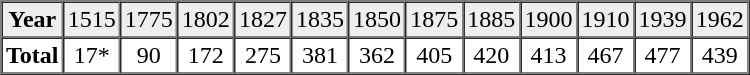<table border="1" cellpadding="2" cellspacing="0" width="500">
<tr bgcolor="#eeeeee" align="center">
<td><strong>Year</strong></td>
<td>1515</td>
<td>1775</td>
<td>1802</td>
<td>1827</td>
<td>1835</td>
<td>1850</td>
<td>1875</td>
<td>1885</td>
<td>1900</td>
<td>1910</td>
<td>1939</td>
<td>1962</td>
</tr>
<tr align="center">
<td><strong>Total</strong></td>
<td>17*</td>
<td>90</td>
<td>172</td>
<td>275</td>
<td>381</td>
<td>362</td>
<td>405</td>
<td>420</td>
<td>413</td>
<td>467</td>
<td>477</td>
<td>439</td>
</tr>
</table>
